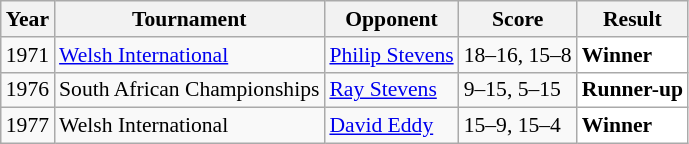<table class="sortable wikitable" style="font-size: 90%;">
<tr>
<th>Year</th>
<th>Tournament</th>
<th>Opponent</th>
<th>Score</th>
<th>Result</th>
</tr>
<tr>
<td align="center">1971</td>
<td align="left"><a href='#'>Welsh International</a></td>
<td align="left"> <a href='#'>Philip Stevens</a></td>
<td align="left">18–16, 15–8</td>
<td style="text-align:left; background: white"> <strong>Winner</strong></td>
</tr>
<tr>
<td align="center">1976</td>
<td align="left">South African Championships</td>
<td align="left"> <a href='#'>Ray Stevens</a></td>
<td align="left">9–15, 5–15</td>
<td style="text-align:left; background: white"> <strong>Runner-up</strong></td>
</tr>
<tr>
<td align="center">1977</td>
<td align="left">Welsh International</td>
<td align="left"> <a href='#'>David Eddy</a></td>
<td align="left">15–9, 15–4</td>
<td style="text-align:left; background: white"> <strong>Winner</strong></td>
</tr>
</table>
